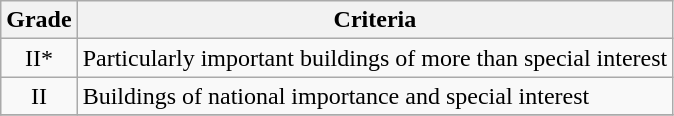<table class="wikitable" border="1">
<tr>
<th>Grade</th>
<th>Criteria</th>
</tr>
<tr>
<td align="center" >II*</td>
<td>Particularly important buildings of more than special interest</td>
</tr>
<tr>
<td align="center" >II</td>
<td>Buildings of national importance and special interest</td>
</tr>
<tr>
</tr>
</table>
